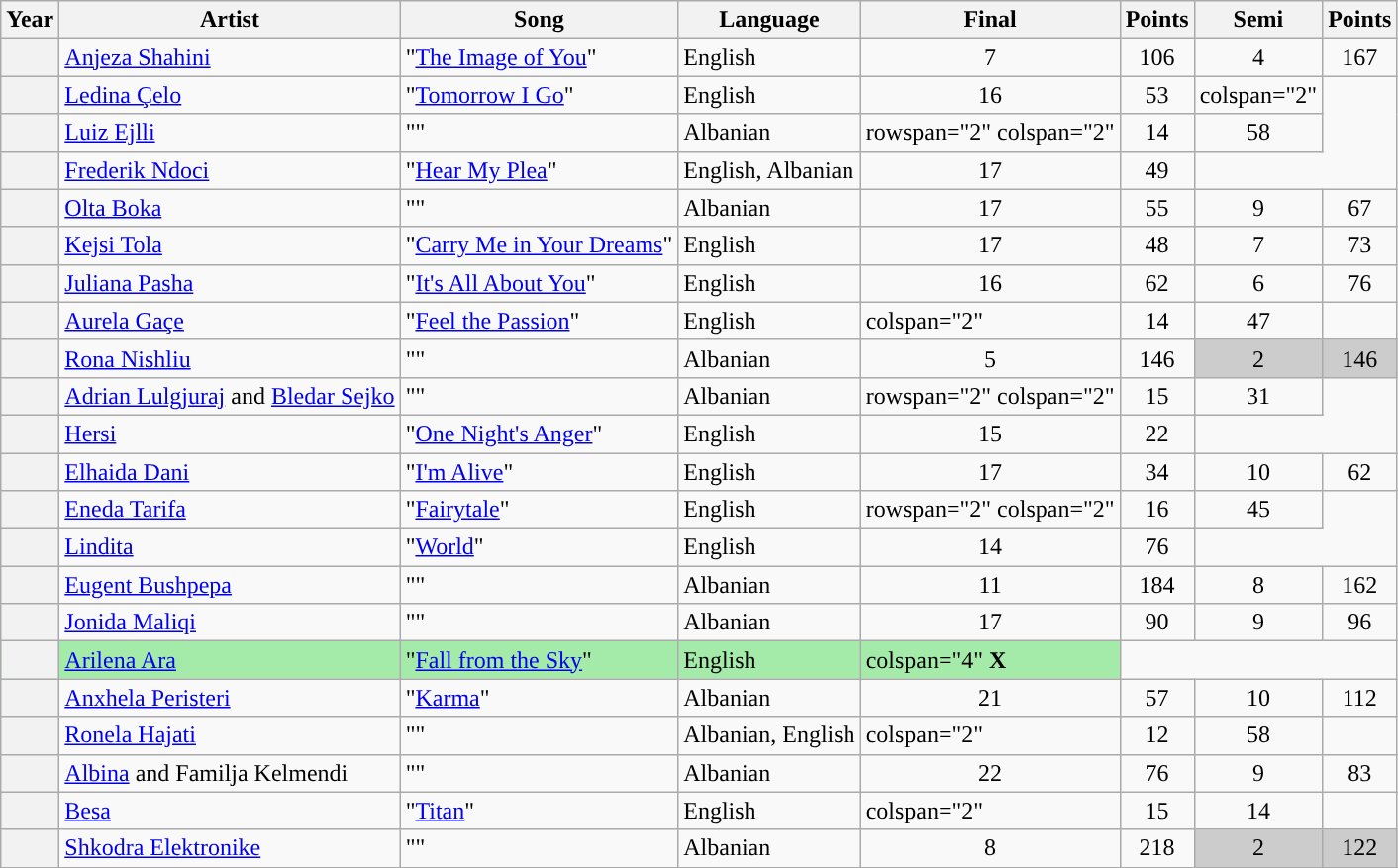<table class="wikitable sortable plainrowheaders">
<tr>
<th scope="col">Year</th>
<th scope="col">Artist</th>
<th scope="col">Song</th>
<th scope="col">Language</th>
<th scope="col" data-sort-type="number">Final</th>
<th scope="col" data-sort-type="number">Points</th>
<th scope="col" data-sort-type="number">Semi</th>
<th scope="col" data-sort-type="number">Points</th>
</tr>
<tr>
<th scope="row" style="text-align:center;"></th>
<td><a href='#'>Anjeza Shahini</a></td>
<td>"<a href='#'>The Image of You</a>"</td>
<td>English</td>
<td style="text-align:center;">7</td>
<td style="text-align:center;">106</td>
<td style="text-align:center;">4</td>
<td style="text-align:center;">167</td>
</tr>
<tr>
<th scope="row" style="text-align:center;"></th>
<td><a href='#'>Ledina Çelo</a></td>
<td>"<a href='#'>Tomorrow I Go</a>"</td>
<td>English</td>
<td style="text-align:center;">16</td>
<td style="text-align:center;">53</td>
<td>colspan="2" </td>
</tr>
<tr>
<th scope="row" style="text-align:center;"></th>
<td><a href='#'>Luiz Ejlli</a></td>
<td>""</td>
<td>Albanian</td>
<td>rowspan="2" colspan="2" </td>
<td style="text-align:center;">14</td>
<td style="text-align:center;">58</td>
</tr>
<tr>
<th scope="row" style="text-align:center;"></th>
<td><a href='#'>Frederik Ndoci</a></td>
<td>"<a href='#'>Hear My Plea</a>"</td>
<td>English, Albanian</td>
<td style="text-align:center;">17</td>
<td style="text-align:center;">49</td>
</tr>
<tr>
<th scope="row" style="text-align:center;"></th>
<td><a href='#'>Olta Boka</a></td>
<td>""</td>
<td>Albanian</td>
<td style="text-align:center;">17</td>
<td style="text-align:center;">55</td>
<td style="text-align:center;">9</td>
<td style="text-align:center;">67</td>
</tr>
<tr>
<th scope="row" style="text-align:center;"></th>
<td><a href='#'>Kejsi Tola</a></td>
<td>"<a href='#'>Carry Me in Your Dreams</a>"</td>
<td>English</td>
<td style="text-align:center;">17</td>
<td style="text-align:center;">48</td>
<td style="text-align:center;">7</td>
<td style="text-align:center;">73</td>
</tr>
<tr>
<th scope="row" style="text-align:center;"></th>
<td><a href='#'>Juliana Pasha</a></td>
<td>"<a href='#'>It's All About You</a>"</td>
<td>English</td>
<td style="text-align:center;">16</td>
<td style="text-align:center;">62</td>
<td style="text-align:center;">6</td>
<td style="text-align:center;">76</td>
</tr>
<tr>
<th scope="row" style="text-align:center;"></th>
<td><a href='#'>Aurela Gaçe</a></td>
<td>"<a href='#'>Feel the Passion</a>"</td>
<td>English</td>
<td>colspan="2" </td>
<td style="text-align:center;">14</td>
<td style="text-align:center;">47</td>
</tr>
<tr>
<th scope="row" style="text-align:center;"></th>
<td><a href='#'>Rona Nishliu</a></td>
<td>""</td>
<td>Albanian</td>
<td style="text-align:center;">5</td>
<td style="text-align:center;">146</td>
<td style="text-align:center; background-color:#CCC">2</td>
<td style="text-align:center; background-color:#CCC">146</td>
</tr>
<tr>
<th scope="row" style="text-align:center;"></th>
<td><a href='#'>Adrian Lulgjuraj</a> and <a href='#'>Bledar Sejko</a></td>
<td>""</td>
<td>Albanian</td>
<td>rowspan="2" colspan="2" </td>
<td style="text-align:center;">15</td>
<td style="text-align:center;">31</td>
</tr>
<tr>
<th scope="row" style="text-align:center;"></th>
<td><a href='#'>Hersi</a></td>
<td>"<a href='#'>One Night's Anger</a>"</td>
<td>English</td>
<td style="text-align:center;">15</td>
<td style="text-align:center;">22</td>
</tr>
<tr>
<th scope="row" style="text-align:center;"></th>
<td><a href='#'>Elhaida Dani</a></td>
<td>"<a href='#'>I'm Alive</a>"</td>
<td>English</td>
<td style="text-align:center;">17</td>
<td style="text-align:center;">34</td>
<td style="text-align:center;">10</td>
<td style="text-align:center;">62</td>
</tr>
<tr>
<th scope="row" style="text-align:center;"></th>
<td><a href='#'>Eneda Tarifa</a></td>
<td>"<a href='#'>Fairytale</a>"</td>
<td>English</td>
<td>rowspan="2" colspan="2" </td>
<td style="text-align:center;">16</td>
<td style="text-align:center;">45</td>
</tr>
<tr>
<th scope="row" style="text-align:center;"></th>
<td><a href='#'>Lindita</a></td>
<td>"<a href='#'>World</a>"</td>
<td>English</td>
<td style="text-align:center;">14</td>
<td style="text-align:center;">76</td>
</tr>
<tr>
<th scope="row" style="text-align:center;"></th>
<td><a href='#'>Eugent Bushpepa</a></td>
<td>""</td>
<td>Albanian</td>
<td style="text-align:center;">11</td>
<td style="text-align:center;">184</td>
<td style="text-align:center;">8</td>
<td style="text-align:center;">162</td>
</tr>
<tr>
<th scope="row" style="text-align:center;"></th>
<td><a href='#'>Jonida Maliqi</a></td>
<td>""</td>
<td>Albanian</td>
<td style="text-align:center;">17</td>
<td style="text-align:center;">90</td>
<td style="text-align:center;">9</td>
<td style="text-align:center;">96</td>
</tr>
<tr style="background-color:#A4EAA9;">
<th scope="row" style="text-align:center;"></th>
<td><a href='#'>Arilena Ara</a></td>
<td>"<a href='#'>Fall from the Sky</a>"</td>
<td>English</td>
<td>colspan="4"  <strong>X</strong></td>
</tr>
<tr>
<th scope="row" style="text-align:center;"></th>
<td><a href='#'>Anxhela Peristeri</a></td>
<td>"<a href='#'>Karma</a>"</td>
<td>Albanian</td>
<td style="text-align:center;">21</td>
<td style="text-align:center;">57</td>
<td style="text-align:center;">10</td>
<td style="text-align:center;">112</td>
</tr>
<tr>
<th scope="row" style="text-align:center;"></th>
<td><a href='#'>Ronela Hajati</a></td>
<td>""</td>
<td>Albanian, English</td>
<td>colspan="2" </td>
<td style="text-align:center;">12</td>
<td style="text-align:center;">58</td>
</tr>
<tr>
<th scope="row" style="text-align:center;"></th>
<td><a href='#'>Albina</a> and Familja Kelmendi</td>
<td>""</td>
<td>Albanian</td>
<td style="text-align:center;">22</td>
<td style="text-align:center;">76</td>
<td style="text-align:center;">9</td>
<td style="text-align:center;">83</td>
</tr>
<tr>
<th scope="row" style="text-align:center;"></th>
<td><a href='#'>Besa</a></td>
<td>"<a href='#'>Titan</a>"</td>
<td>English</td>
<td>colspan="2" </td>
<td style="text-align:center;">15</td>
<td style="text-align:center;">14</td>
</tr>
<tr>
<th scope="row" style="text-align:center;"></th>
<td><a href='#'>Shkodra Elektronike</a></td>
<td>""</td>
<td>Albanian</td>
<td style="text-align:center;">8</td>
<td style="text-align:center;">218</td>
<td style="text-align:center; background-color:#CCC">2</td>
<td style="text-align:center; background-color:#CCC">122</td>
</tr>
<tr>
</tr>
</table>
